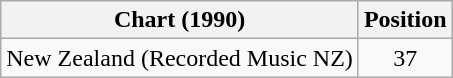<table class="wikitable sortable">
<tr>
<th>Chart (1990)</th>
<th>Position</th>
</tr>
<tr>
<td align="left">New Zealand (Recorded Music NZ)</td>
<td align="center">37</td>
</tr>
</table>
